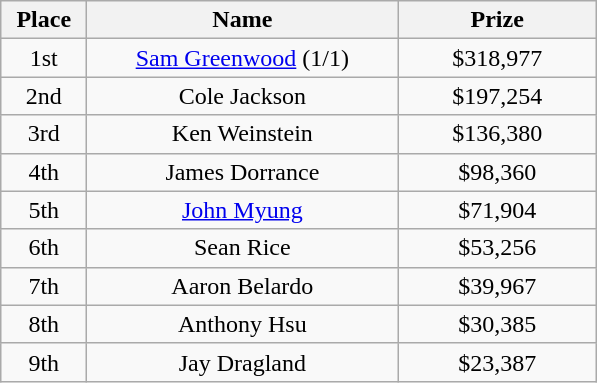<table class="wikitable">
<tr>
<th width="50">Place</th>
<th width="200">Name</th>
<th width="125">Prize</th>
</tr>
<tr>
<td align = "center">1st</td>
<td align = "center"><a href='#'>Sam Greenwood</a> (1/1)</td>
<td align = "center">$318,977</td>
</tr>
<tr>
<td align = "center">2nd</td>
<td align = "center">Cole Jackson</td>
<td align = "center">$197,254</td>
</tr>
<tr>
<td align = "center">3rd</td>
<td align = "center">Ken Weinstein</td>
<td align = "center">$136,380</td>
</tr>
<tr>
<td align = "center">4th</td>
<td align = "center">James Dorrance</td>
<td align = "center">$98,360</td>
</tr>
<tr>
<td align = "center">5th</td>
<td align = "center"><a href='#'>John Myung</a></td>
<td align = "center">$71,904</td>
</tr>
<tr>
<td align = "center">6th</td>
<td align = "center">Sean Rice</td>
<td align = "center">$53,256</td>
</tr>
<tr>
<td align = "center">7th</td>
<td align = "center">Aaron Belardo</td>
<td align = "center">$39,967</td>
</tr>
<tr>
<td align = "center">8th</td>
<td align = "center">Anthony Hsu</td>
<td align = "center">$30,385</td>
</tr>
<tr>
<td align = "center">9th</td>
<td align = "center">Jay Dragland</td>
<td align = "center">$23,387</td>
</tr>
</table>
